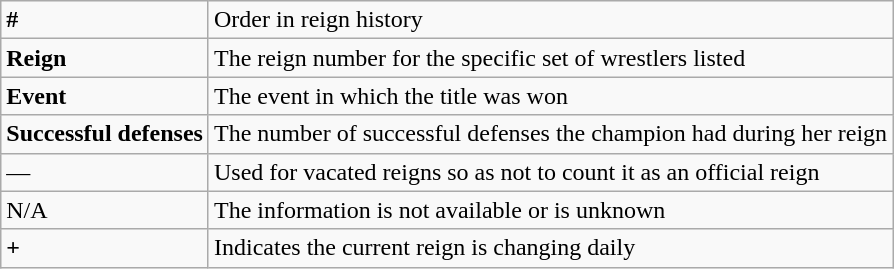<table class="wikitable">
<tr>
<td><strong>#</strong></td>
<td>Order in reign history</td>
</tr>
<tr>
<td><strong>Reign</strong></td>
<td>The reign number for the specific set of wrestlers listed</td>
</tr>
<tr>
<td><strong>Event</strong></td>
<td>The event in which the title was won</td>
</tr>
<tr>
<td><strong>Successful defenses</strong></td>
<td>The number of successful defenses the champion had during her reign</td>
</tr>
<tr>
<td>—</td>
<td>Used for vacated reigns so as not to count it as an official reign</td>
</tr>
<tr>
<td>N/A</td>
<td>The information is not available or is unknown</td>
</tr>
<tr>
<td><strong>+</strong></td>
<td>Indicates the current reign is changing daily</td>
</tr>
</table>
